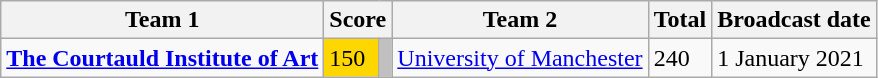<table class="wikitable">
<tr>
<th>Team 1</th>
<th colspan=2>Score</th>
<th>Team 2</th>
<th>Total</th>
<th>Broadcast date</th>
</tr>
<tr>
<td><strong><a href='#'>The Courtauld Institute of Art</a></strong></td>
<td style="background:gold">150</td>
<td style="background:silver"></td>
<td><a href='#'>University of Manchester</a></td>
<td>240</td>
<td>1 January 2021</td>
</tr>
</table>
